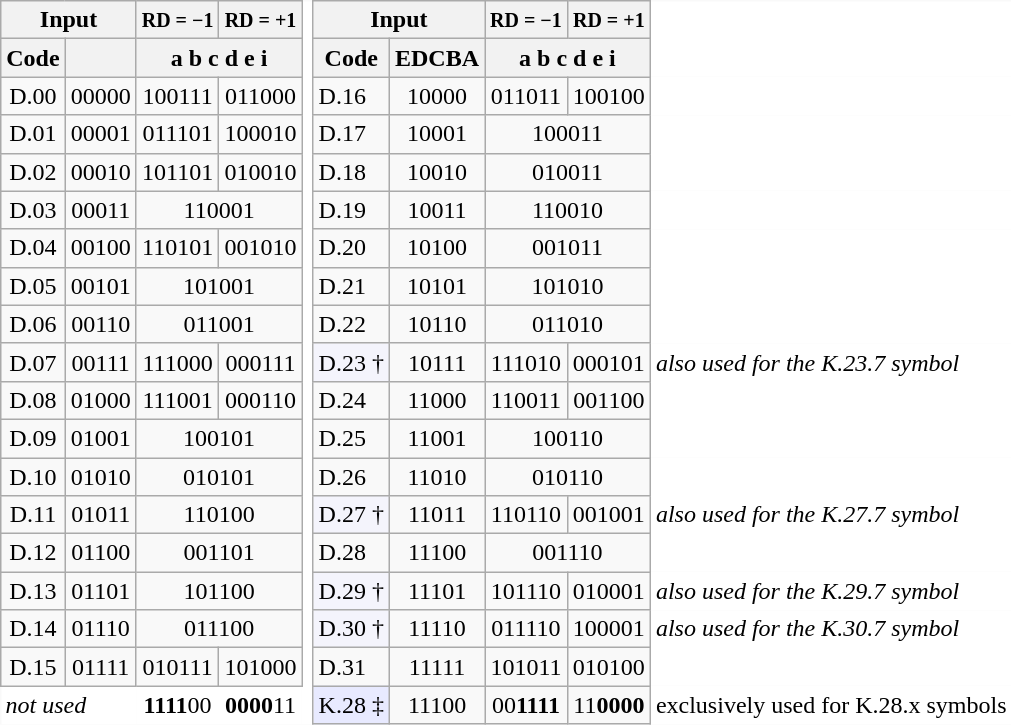<table class="wikitable" style="text-align:center; border-width:0;">
<tr>
<th colspan="2">Input</th>
<th><small>RD = −1</small></th>
<th><small>RD = +1</small></th>
<td rowspan="19" style="border-width:0; background:#FFFFFF;"></td>
<th colspan="2">Input</th>
<th><small>RD = −1</small></th>
<th><small>RD = +1</small></th>
<th style="border-width:0; background:#FFFFFF;"></th>
</tr>
<tr>
<th>Code</th>
<th></th>
<th colspan="2">a b c d e i</th>
<th>Code</th>
<th>EDCBA</th>
<th colspan="2">a b c d e i</th>
<th style="border-width:0; background:#FFFFFF;"></th>
</tr>
<tr>
<td>D.00</td>
<td>00000</td>
<td>100111</td>
<td>011000</td>
<td align="left">D.16</td>
<td>10000</td>
<td>011011</td>
<td>100100</td>
<td style="border-width:0; background:#FFFFFF;"></td>
</tr>
<tr>
<td>D.01</td>
<td>00001</td>
<td>011101</td>
<td>100010</td>
<td align="left">D.17</td>
<td>10001</td>
<td colspan=2>100011</td>
<td style="border-width:0; background:#FFFFFF;"></td>
</tr>
<tr>
<td>D.02</td>
<td>00010</td>
<td>101101</td>
<td>010010</td>
<td align="left">D.18</td>
<td>10010</td>
<td colspan=2>010011</td>
<td style="border-width:0; background:#FFFFFF;"></td>
</tr>
<tr>
<td>D.03</td>
<td>00011</td>
<td colspan=2>110001</td>
<td align="left">D.19</td>
<td>10011</td>
<td colspan=2>110010</td>
<td style="border-width:0; background:#FFFFFF;"></td>
</tr>
<tr>
<td>D.04</td>
<td>00100</td>
<td>110101</td>
<td>001010</td>
<td align="left">D.20</td>
<td>10100</td>
<td colspan=2>001011</td>
<td style="border-width:0; background:#FFFFFF;"></td>
</tr>
<tr>
<td>D.05</td>
<td>00101</td>
<td colspan=2>101001</td>
<td align="left">D.21</td>
<td>10101</td>
<td colspan=2>101010</td>
<td style="border-width:0; background:#FFFFFF;"></td>
</tr>
<tr>
<td>D.06</td>
<td>00110</td>
<td colspan=2>011001</td>
<td align="left">D.22</td>
<td>10110</td>
<td colspan=2>011010</td>
<td style="border-width:0; background:#FFFFFF;"></td>
</tr>
<tr>
<td>D.07</td>
<td>00111</td>
<td>111000</td>
<td>000111</td>
<td align="left" style="background:#F4F4FC;">D.23 †</td>
<td>10111</td>
<td>111010</td>
<td>000101</td>
<td style="border-width:0; background:#FFFFFF;" align="left"><em>also used for the K.23.7 symbol</em></td>
</tr>
<tr>
<td>D.08</td>
<td>01000</td>
<td>111001</td>
<td>000110</td>
<td align="left">D.24</td>
<td>11000</td>
<td>110011</td>
<td>001100</td>
<td style="border-width:0; background:#FFFFFF;"></td>
</tr>
<tr>
<td>D.09</td>
<td>01001</td>
<td colspan=2>100101</td>
<td align="left">D.25</td>
<td>11001</td>
<td colspan=2>100110</td>
<td style="border-width:0; background:#FFFFFF;"></td>
</tr>
<tr>
<td>D.10</td>
<td>01010</td>
<td colspan=2>010101</td>
<td align="left">D.26</td>
<td>11010</td>
<td colspan=2>010110</td>
<td style="border-width:0; background:#FFFFFF;"></td>
</tr>
<tr>
<td>D.11</td>
<td>01011</td>
<td colspan=2>110100</td>
<td align="left" style="background:#F4F4FC;">D.27 †</td>
<td>11011</td>
<td>110110</td>
<td>001001</td>
<td style="border-width:0; background:#FFFFFF;" align="left"><em>also used for the K.27.7 symbol</em></td>
</tr>
<tr>
<td>D.12</td>
<td>01100</td>
<td colspan=2>001101</td>
<td align="left">D.28</td>
<td>11100</td>
<td colspan=2>001110</td>
<td style="border-width:0; background:#FFFFFF;" align="left"></td>
</tr>
<tr>
<td>D.13</td>
<td>01101</td>
<td colspan=2>101100</td>
<td align="left" style="background:#F4F4FC;">D.29 †</td>
<td>11101</td>
<td>101110</td>
<td>010001</td>
<td style="border-width:0; background:#FFFFFF;" align="left"><em>also used for the K.29.7 symbol</em></td>
</tr>
<tr>
<td>D.14</td>
<td>01110</td>
<td colspan=2>011100</td>
<td align="left" style="background:#F4F4FC;">D.30 †</td>
<td>11110</td>
<td>011110</td>
<td>100001</td>
<td style="border-width:0; background:#FFFFFF;" align="left"><em>also used for the K.30.7 symbol</em></td>
</tr>
<tr>
<td>D.15</td>
<td>01111</td>
<td>010111</td>
<td>101000</td>
<td align="left">D.31</td>
<td>11111</td>
<td>101011</td>
<td>010100</td>
<td rowspan="1" style="border-width:0; background:#FFFFFF;"></td>
</tr>
<tr>
<td align="left"  style="border-width:0; background:#FFFFFF;" colspan="2"><em>not used</em></td>
<td style="border-width:0; background:#FFFFFF;"><strong>1111</strong>00</td>
<td style="border-width:0; background:#FFFFFF;"><strong>0000</strong>11</td>
<td align="left" style="background:#E8EAFF;">K.28 ‡</td>
<td>11100</td>
<td>00<strong>1111</strong></td>
<td>11<strong>0000</strong></td>
<td style="border-width:0; background:#FFFFFF;" align="left">exclusively used for K.28.x symbols</td>
</tr>
</table>
